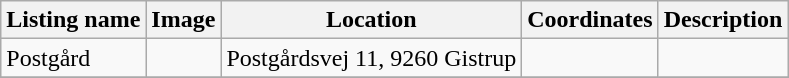<table class="wikitable sortable">
<tr>
<th>Listing name</th>
<th>Image</th>
<th>Location</th>
<th>Coordinates</th>
<th>Description</th>
</tr>
<tr>
<td>Postgård</td>
<td></td>
<td>Postgårdsvej 11, 9260 Gistrup</td>
<td></td>
<td></td>
</tr>
<tr>
</tr>
</table>
